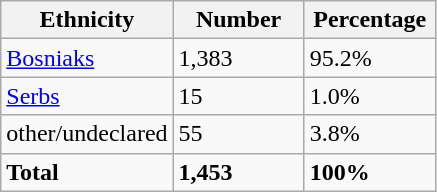<table class="wikitable">
<tr>
<th width="100px">Ethnicity</th>
<th width="80px">Number</th>
<th width="80px">Percentage</th>
</tr>
<tr>
<td><a href='#'>Bosniaks</a></td>
<td>1,383</td>
<td>95.2%</td>
</tr>
<tr>
<td><a href='#'>Serbs</a></td>
<td>15</td>
<td>1.0%</td>
</tr>
<tr>
<td>other/undeclared</td>
<td>55</td>
<td>3.8%</td>
</tr>
<tr>
<td><strong>Total</strong></td>
<td><strong>1,453</strong></td>
<td><strong>100%</strong></td>
</tr>
</table>
